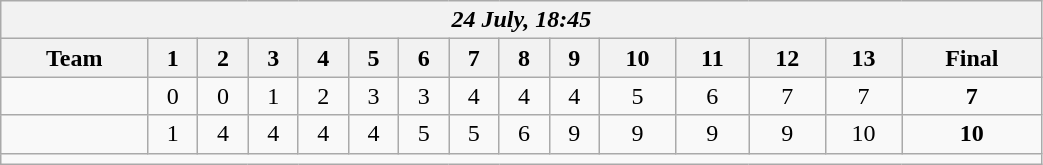<table class=wikitable style="text-align:center; width: 55%">
<tr>
<th colspan=17><em>24 July, 18:45</em></th>
</tr>
<tr>
<th>Team</th>
<th>1</th>
<th>2</th>
<th>3</th>
<th>4</th>
<th>5</th>
<th>6</th>
<th>7</th>
<th>8</th>
<th>9</th>
<th>10</th>
<th>11</th>
<th>12</th>
<th>13</th>
<th>Final</th>
</tr>
<tr>
<td align=left></td>
<td>0</td>
<td>0</td>
<td>1</td>
<td>2</td>
<td>3</td>
<td>3</td>
<td>4</td>
<td>4</td>
<td>4</td>
<td>5</td>
<td>6</td>
<td>7</td>
<td>7</td>
<td><strong>7</strong></td>
</tr>
<tr>
<td align=left><strong></strong></td>
<td>1</td>
<td>4</td>
<td>4</td>
<td>4</td>
<td>4</td>
<td>5</td>
<td>5</td>
<td>6</td>
<td>9</td>
<td>9</td>
<td>9</td>
<td>9</td>
<td>10</td>
<td><strong>10</strong></td>
</tr>
<tr>
<td colspan=17></td>
</tr>
</table>
